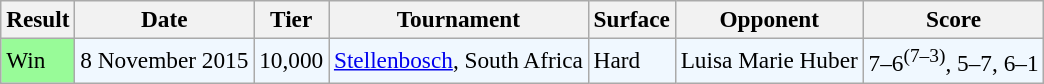<table class="sortable wikitable" style=font-size:97%>
<tr>
<th>Result</th>
<th>Date</th>
<th>Tier</th>
<th>Tournament</th>
<th>Surface</th>
<th>Opponent</th>
<th>Score</th>
</tr>
<tr style="background:#f0f8ff;">
<td style="background:#98fb98;">Win</td>
<td>8 November 2015</td>
<td>10,000</td>
<td><a href='#'>Stellenbosch</a>, South Africa</td>
<td>Hard</td>
<td> Luisa Marie Huber</td>
<td>7–6<sup>(7–3)</sup>, 5–7, 6–1</td>
</tr>
</table>
